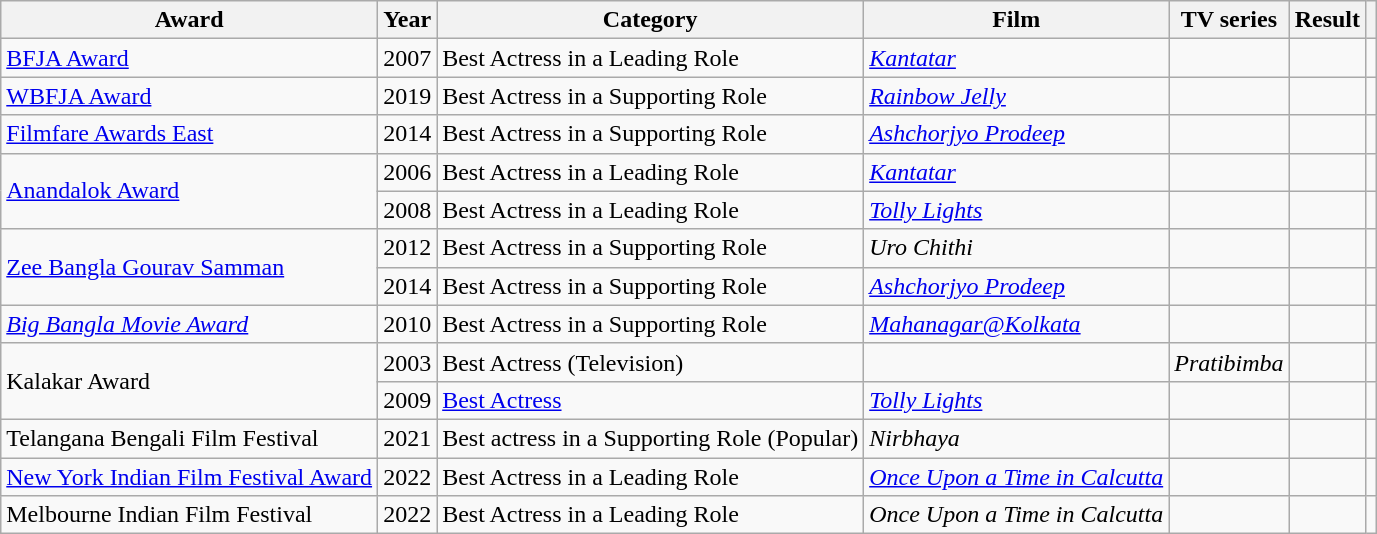<table class="wikitable sortable">
<tr>
<th>Award</th>
<th>Year</th>
<th>Category</th>
<th>Film</th>
<th>TV series</th>
<th>Result</th>
<th></th>
</tr>
<tr>
<td><a href='#'>BFJA Award</a></td>
<td>2007</td>
<td>Best Actress in a Leading Role</td>
<td><em><a href='#'>Kantatar</a></em></td>
<td></td>
<td></td>
<td></td>
</tr>
<tr>
<td><a href='#'>WBFJA Award</a></td>
<td>2019</td>
<td>Best Actress in a Supporting Role</td>
<td><em><a href='#'>Rainbow Jelly</a></em></td>
<td></td>
<td></td>
<td></td>
</tr>
<tr>
<td><a href='#'>Filmfare Awards East</a></td>
<td>2014</td>
<td>Best Actress in a Supporting Role</td>
<td><em><a href='#'>Ashchorjyo Prodeep</a></em></td>
<td></td>
<td></td>
<td></td>
</tr>
<tr>
<td rowspan="2"><a href='#'>Anandalok Award</a></td>
<td>2006</td>
<td>Best Actress in a Leading Role</td>
<td><em><a href='#'>Kantatar</a></em></td>
<td></td>
<td></td>
<td></td>
</tr>
<tr>
<td>2008</td>
<td>Best Actress in a Leading Role</td>
<td><em><a href='#'>Tolly Lights</a></em></td>
<td></td>
<td></td>
<td></td>
</tr>
<tr>
<td rowspan="2"><a href='#'>Zee Bangla Gourav Samman</a></td>
<td>2012</td>
<td>Best Actress in a Supporting Role</td>
<td><em>Uro Chithi</em></td>
<td></td>
<td></td>
<td></td>
</tr>
<tr>
<td>2014</td>
<td>Best Actress in a Supporting Role</td>
<td><em><a href='#'>Ashchorjyo Prodeep</a></em></td>
<td></td>
<td></td>
<td></td>
</tr>
<tr>
<td><em><a href='#'>Big Bangla Movie Award</a></em></td>
<td>2010</td>
<td>Best Actress in a Supporting Role</td>
<td><em><a href='#'>Mahanagar@Kolkata</a></em></td>
<td></td>
<td></td>
<td></td>
</tr>
<tr>
<td rowspan="2">Kalakar Award</td>
<td>2003</td>
<td>Best Actress (Television)</td>
<td></td>
<td><em>Pratibimba</em></td>
<td></td>
<td></td>
</tr>
<tr>
<td>2009</td>
<td><a href='#'>Best Actress</a></td>
<td><em><a href='#'>Tolly Lights</a></em></td>
<td></td>
<td></td>
<td></td>
</tr>
<tr>
<td>Telangana Bengali Film Festival</td>
<td>2021</td>
<td>Best actress in a Supporting Role (Popular)</td>
<td><em>Nirbhaya</em></td>
<td></td>
<td></td>
<td></td>
</tr>
<tr>
<td><a href='#'>New York Indian Film Festival Award</a></td>
<td>2022</td>
<td>Best Actress in a Leading Role</td>
<td><em><a href='#'>Once Upon a Time in Calcutta</a></em></td>
<td></td>
<td></td>
<td></td>
</tr>
<tr>
<td>Melbourne Indian Film Festival</td>
<td>2022</td>
<td>Best Actress in a Leading Role</td>
<td><em>Once Upon a Time in Calcutta</em></td>
<td></td>
<td></td>
<td></td>
</tr>
</table>
